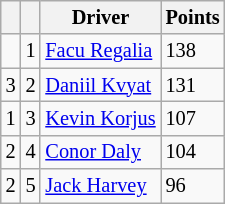<table class="wikitable" style="font-size: 85%;">
<tr>
<th></th>
<th></th>
<th>Driver</th>
<th>Points</th>
</tr>
<tr>
<td align="left"></td>
<td align="center">1</td>
<td> <a href='#'>Facu Regalia</a></td>
<td>138</td>
</tr>
<tr>
<td align="left"> 3</td>
<td align="center">2</td>
<td> <a href='#'>Daniil Kvyat</a></td>
<td>131</td>
</tr>
<tr>
<td align="left"> 1</td>
<td align="center">3</td>
<td> <a href='#'>Kevin Korjus</a></td>
<td>107</td>
</tr>
<tr>
<td align="left"> 2</td>
<td align="center">4</td>
<td> <a href='#'>Conor Daly</a></td>
<td>104</td>
</tr>
<tr>
<td align="left"> 2</td>
<td align="center">5</td>
<td> <a href='#'>Jack Harvey</a></td>
<td>96</td>
</tr>
</table>
